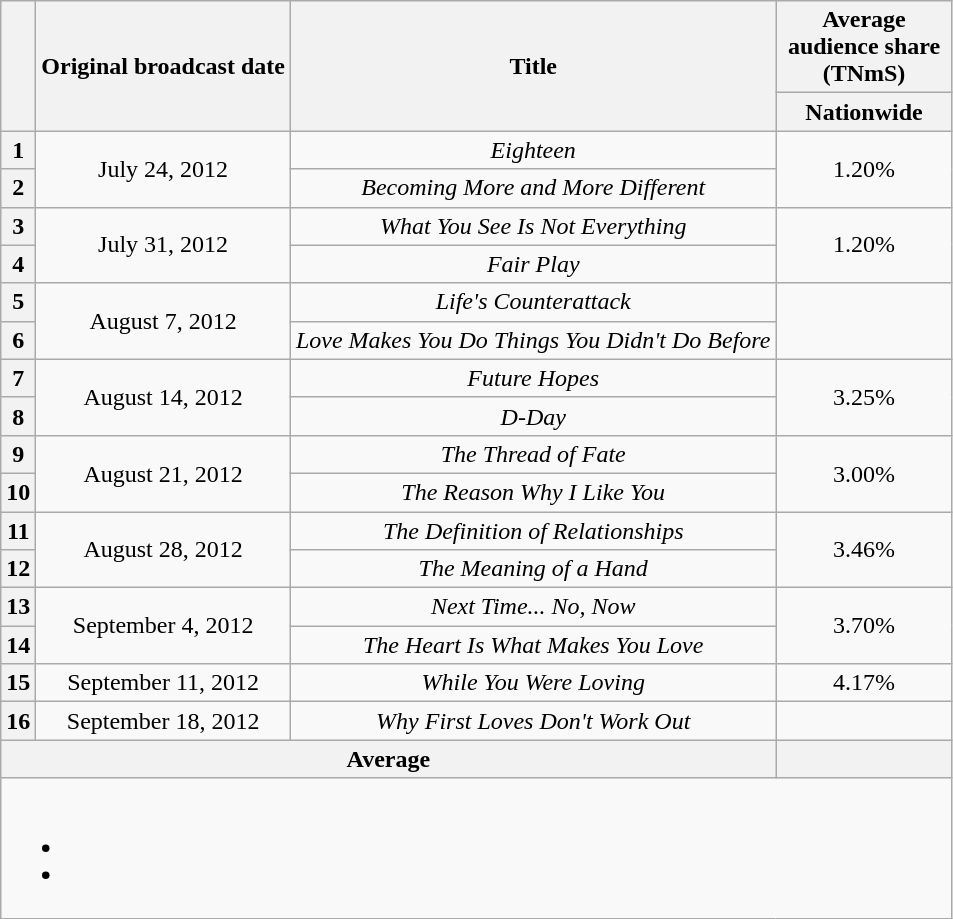<table class="wikitable" style="text-align:center">
<tr>
<th rowspan="2"></th>
<th rowspan="2">Original broadcast date</th>
<th rowspan="2">Title</th>
<th colspan="1">Average audience share<br>(TNmS)</th>
</tr>
<tr>
<th width="110">Nationwide</th>
</tr>
<tr>
<th>1</th>
<td rowspan="2">July 24, 2012</td>
<td><em>Eighteen</em></td>
<td rowspan="2">1.20%</td>
</tr>
<tr>
<th>2</th>
<td><em>Becoming More and More Different</em></td>
</tr>
<tr>
<th>3</th>
<td rowspan="2">July 31, 2012</td>
<td><em>What You See Is Not Everything</em></td>
<td rowspan="2">1.20%</td>
</tr>
<tr>
<th>4</th>
<td><em>Fair Play</em></td>
</tr>
<tr>
<th>5</th>
<td rowspan="2">August 7, 2012</td>
<td><em>Life's Counterattack</em></td>
<td rowspan="2"><strong></strong></td>
</tr>
<tr>
<th>6</th>
<td><em>Love Makes You Do Things You Didn't Do Before</em></td>
</tr>
<tr>
<th>7</th>
<td rowspan="2">August 14, 2012</td>
<td><em>Future Hopes</em></td>
<td rowspan="2">3.25%</td>
</tr>
<tr>
<th>8</th>
<td><em>D-Day</em></td>
</tr>
<tr>
<th>9</th>
<td rowspan="2">August 21, 2012</td>
<td><em>The Thread of Fate</em></td>
<td rowspan="2">3.00%</td>
</tr>
<tr>
<th>10</th>
<td><em>The Reason Why I Like You</em></td>
</tr>
<tr>
<th>11</th>
<td rowspan="2">August 28, 2012</td>
<td><em>The Definition of Relationships</em></td>
<td rowspan="2">3.46%</td>
</tr>
<tr>
<th>12</th>
<td><em>The Meaning of a Hand</em></td>
</tr>
<tr>
<th>13</th>
<td rowspan="2">September 4, 2012</td>
<td><em>Next Time... No, Now</em></td>
<td rowspan="2">3.70%</td>
</tr>
<tr>
<th>14</th>
<td><em>The Heart Is What Makes You Love</em></td>
</tr>
<tr>
<th>15</th>
<td>September 11, 2012</td>
<td><em>While You Were Loving</em></td>
<td>4.17%</td>
</tr>
<tr>
<th>16</th>
<td>September 18, 2012</td>
<td><em>Why First Loves Don't Work Out</em></td>
<td><strong></strong></td>
</tr>
<tr>
<th colspan="3">Average</th>
<th></th>
</tr>
<tr>
<td colspan="4"><br><ul><li></li><li></li></ul></td>
</tr>
</table>
